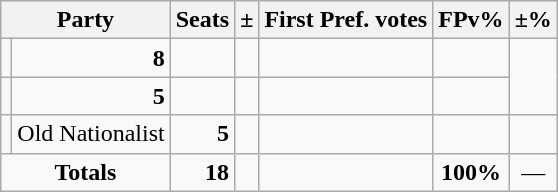<table class=wikitable>
<tr>
<th colspan=2 align=center>Party</th>
<th valign=top>Seats</th>
<th valign=top>±</th>
<th valign=top>First Pref. votes</th>
<th valign=top>FPv%</th>
<th valign=top>±%</th>
</tr>
<tr>
<td></td>
<td align=right><strong>8</strong></td>
<td align=right></td>
<td align=right></td>
<td align=right></td>
<td align=right></td>
</tr>
<tr>
<td></td>
<td align=right><strong>5</strong></td>
<td align=right></td>
<td align=right></td>
<td align=right></td>
<td align=right></td>
</tr>
<tr>
<td></td>
<td>Old Nationalist</td>
<td align=right><strong>5</strong></td>
<td align=right></td>
<td align=right></td>
<td align=right></td>
<td align=right></td>
</tr>
<tr>
<td colspan=2 align=center><strong>Totals</strong></td>
<td align=right><strong>18</strong></td>
<td align=center></td>
<td align=right></td>
<td align=center><strong>100%</strong></td>
<td align=center>—</td>
</tr>
</table>
